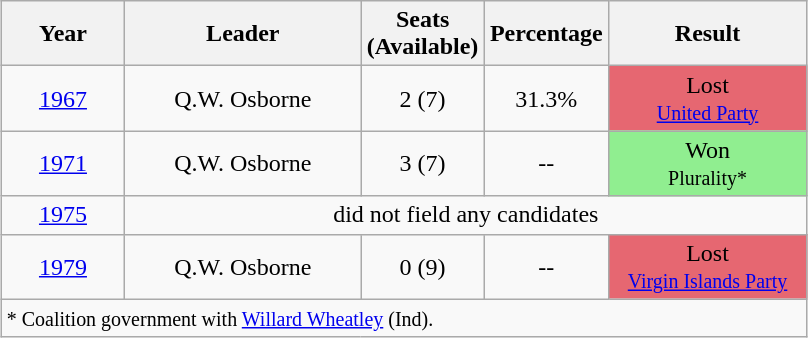<table class="wikitable" style="margin: 1em auto 1em auto">
<tr>
<th align="center" width="75">Year</th>
<th align="center" width="150">Leader</th>
<th align="center" width="75">Seats (Available)</th>
<th align="center" width="75">Percentage</th>
<th align="center" width="125">Result</th>
</tr>
<tr>
<td align="center"><a href='#'>1967</a></td>
<td align="center">Q.W. Osborne</td>
<td align="center">2 (7)</td>
<td align="center">31.3%</td>
<td align="center" style="background: #E66771;">Lost<br><small><a href='#'>United Party</a></small></td>
</tr>
<tr>
<td align="center"><a href='#'>1971</a></td>
<td align="center">Q.W. Osborne</td>
<td align="center">3 (7)</td>
<td align="center">--</td>
<td align="center" style="background: #90EE90;">Won<br><small>Plurality*</small></td>
</tr>
<tr>
<td align="center"><a href='#'>1975</a></td>
<td colspan="4" align="center">did not field any candidates</td>
</tr>
<tr>
<td align="center"><a href='#'>1979</a></td>
<td align="center">Q.W. Osborne</td>
<td align="center">0 (9)</td>
<td align="center">--</td>
<td align="center" style="background: #E66771;">Lost<br><small><a href='#'>Virgin Islands Party</a></small></td>
</tr>
<tr>
<td colspan="5"><small>* Coalition government with <a href='#'>Willard Wheatley</a> (Ind).</small></td>
</tr>
</table>
